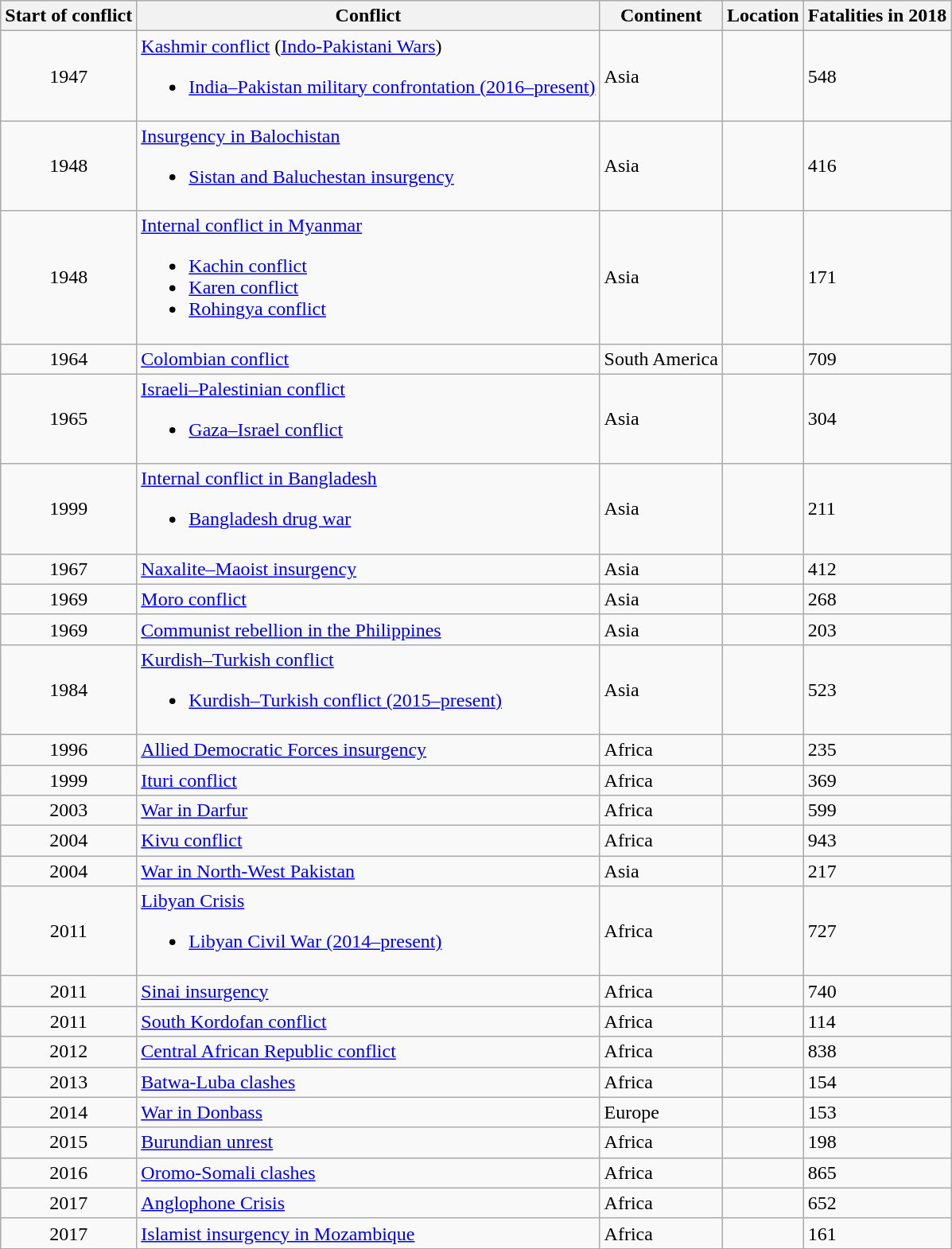<table class="wikitable sortable" id="conflicts100">
<tr>
<th>Start of conflict</th>
<th>Conflict</th>
<th>Continent</th>
<th>Location</th>
<th data-sort-type="number">Fatalities in 2018</th>
</tr>
<tr>
<td align=center>1947</td>
<td><a href='#'>Kashmir conflict</a> (<a href='#'>Indo-Pakistani Wars</a>)<br><ul><li><a href='#'>India–Pakistan military confrontation (2016–present)</a></li></ul></td>
<td>Asia</td>
<td "width: 26px"><br></td>
<td> 548</td>
</tr>
<tr>
<td align=center>1948</td>
<td><a href='#'>Insurgency in Balochistan</a><br><ul><li><a href='#'>Sistan and Baluchestan insurgency</a></li></ul></td>
<td>Asia</td>
<td><br></td>
<td> 416</td>
</tr>
<tr>
<td align=center>1948</td>
<td><a href='#'>Internal conflict in Myanmar</a><br><ul><li><a href='#'>Kachin conflict</a></li><li><a href='#'>Karen conflict</a></li><li><a href='#'>Rohingya conflict</a></li></ul></td>
<td>Asia</td>
<td></td>
<td> 171</td>
</tr>
<tr>
<td align=center>1964</td>
<td><a href='#'>Colombian conflict</a></td>
<td>South America</td>
<td><br></td>
<td> 709</td>
</tr>
<tr>
<td align="center">1965</td>
<td><a href='#'>Israeli–Palestinian conflict</a><br><ul><li><a href='#'>Gaza–Israel conflict</a></li></ul></td>
<td>Asia</td>
<td><br></td>
<td> 304</td>
</tr>
<tr>
<td align=center>1999</td>
<td><a href='#'>Internal conflict in Bangladesh</a><br><ul><li><a href='#'>Bangladesh drug war</a></li></ul></td>
<td>Asia</td>
<td></td>
<td> 211</td>
</tr>
<tr>
<td align=center>1967</td>
<td><a href='#'>Naxalite–Maoist insurgency</a></td>
<td>Asia</td>
<td></td>
<td> 412</td>
</tr>
<tr>
<td align=center>1969</td>
<td><a href='#'>Moro conflict</a></td>
<td>Asia</td>
<td></td>
<td> 268</td>
</tr>
<tr>
<td align="center">1969</td>
<td><a href='#'>Communist rebellion in the Philippines</a></td>
<td>Asia</td>
<td></td>
<td> 203</td>
</tr>
<tr>
<td align=center>1984</td>
<td><a href='#'>Kurdish–Turkish conflict</a><br><ul><li><a href='#'>Kurdish–Turkish conflict (2015–present)</a></li></ul></td>
<td>Asia</td>
<td><br><br></td>
<td> 523</td>
</tr>
<tr>
<td align=center>1996</td>
<td><a href='#'>Allied Democratic Forces insurgency</a></td>
<td>Africa</td>
<td></td>
<td> 235</td>
</tr>
<tr>
<td align=center>1999</td>
<td><a href='#'>Ituri conflict</a></td>
<td>Africa</td>
<td></td>
<td> 369</td>
</tr>
<tr>
<td align=center>2003</td>
<td><a href='#'>War in Darfur</a></td>
<td>Africa</td>
<td></td>
<td> 599</td>
</tr>
<tr>
<td align=center>2004</td>
<td><a href='#'>Kivu conflict</a></td>
<td>Africa</td>
<td></td>
<td> 943</td>
</tr>
<tr>
<td align=center>2004</td>
<td><a href='#'>War in North-West Pakistan</a></td>
<td>Asia</td>
<td></td>
<td> 217</td>
</tr>
<tr>
<td align=center>2011</td>
<td><a href='#'>Libyan Crisis</a><br><ul><li><a href='#'>Libyan Civil War (2014–present)</a></li></ul></td>
<td>Africa</td>
<td></td>
<td> 727</td>
</tr>
<tr>
<td align=center>2011</td>
<td><a href='#'>Sinai insurgency</a></td>
<td>Africa</td>
<td></td>
<td> 740</td>
</tr>
<tr>
<td align=center>2011</td>
<td><a href='#'>South Kordofan conflict</a></td>
<td>Africa</td>
<td></td>
<td> 114</td>
</tr>
<tr>
<td align=center>2012</td>
<td><a href='#'>Central African Republic conflict</a></td>
<td>Africa</td>
<td></td>
<td> 838</td>
</tr>
<tr>
<td align=center>2013</td>
<td><a href='#'>Batwa-Luba clashes</a></td>
<td>Africa</td>
<td></td>
<td> 154</td>
</tr>
<tr>
<td align=center>2014</td>
<td><a href='#'>War in Donbass</a></td>
<td>Europe</td>
<td></td>
<td> 153</td>
</tr>
<tr>
<td align=center>2015</td>
<td><a href='#'>Burundian unrest</a></td>
<td>Africa</td>
<td></td>
<td> 198</td>
</tr>
<tr>
<td align=center>2016</td>
<td><a href='#'>Oromo-Somali clashes</a></td>
<td>Africa</td>
<td></td>
<td> 865</td>
</tr>
<tr>
<td align=center>2017</td>
<td><a href='#'>Anglophone Crisis</a></td>
<td>Africa</td>
<td></td>
<td> 652</td>
</tr>
<tr>
<td align=center>2017</td>
<td><a href='#'>Islamist insurgency in Mozambique</a></td>
<td>Africa</td>
<td></td>
<td> 161</td>
</tr>
</table>
